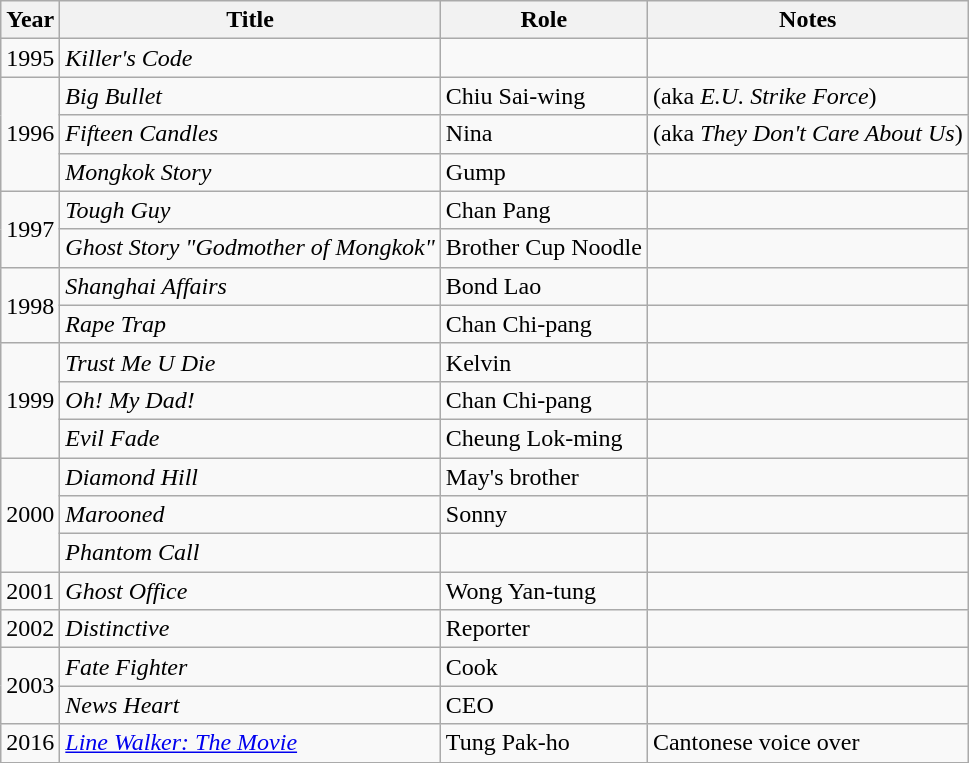<table class="wikitable plainrowheaders sortable">
<tr>
<th scope="col">Year</th>
<th scope="col">Title</th>
<th scope="col">Role</th>
<th scope="col" class="unsortable">Notes</th>
</tr>
<tr>
<td>1995</td>
<td><em>Killer's Code</em></td>
<td></td>
<td></td>
</tr>
<tr>
<td rowspan=3>1996</td>
<td><em>Big Bullet</em></td>
<td>Chiu Sai-wing</td>
<td>(aka <em>E.U. Strike Force</em>)</td>
</tr>
<tr>
<td><em>Fifteen Candles</em></td>
<td>Nina</td>
<td>(aka <em>They Don't Care About Us</em>)</td>
</tr>
<tr>
<td><em>Mongkok Story</em></td>
<td>Gump</td>
<td></td>
</tr>
<tr>
<td rowspan=2>1997</td>
<td><em>Tough Guy</em></td>
<td>Chan Pang</td>
<td></td>
</tr>
<tr>
<td><em>Ghost Story "Godmother of Mongkok"</em></td>
<td>Brother Cup Noodle</td>
<td></td>
</tr>
<tr>
<td rowspan=2>1998</td>
<td><em>Shanghai Affairs</em></td>
<td>Bond Lao</td>
<td></td>
</tr>
<tr>
<td><em>Rape Trap</em></td>
<td>Chan Chi-pang</td>
<td></td>
</tr>
<tr>
<td rowspan=3>1999</td>
<td><em>Trust Me U Die</em></td>
<td>Kelvin</td>
<td></td>
</tr>
<tr>
<td><em>Oh! My Dad!</em></td>
<td>Chan Chi-pang</td>
<td></td>
</tr>
<tr>
<td><em>Evil Fade</em></td>
<td>Cheung Lok-ming</td>
<td></td>
</tr>
<tr>
<td rowspan=3>2000</td>
<td><em>Diamond Hill</em></td>
<td>May's brother</td>
<td></td>
</tr>
<tr>
<td><em>Marooned</em></td>
<td>Sonny</td>
<td></td>
</tr>
<tr>
<td><em>Phantom Call</em></td>
<td></td>
<td></td>
</tr>
<tr>
<td>2001</td>
<td><em>Ghost Office</em></td>
<td>Wong Yan-tung</td>
<td></td>
</tr>
<tr>
<td>2002</td>
<td><em>Distinctive</em></td>
<td>Reporter</td>
<td></td>
</tr>
<tr>
<td rowspan=2>2003</td>
<td><em>Fate Fighter</em></td>
<td>Cook</td>
<td></td>
</tr>
<tr>
<td><em>News Heart</em></td>
<td>CEO</td>
<td></td>
</tr>
<tr>
<td>2016</td>
<td><em><a href='#'>Line Walker: The Movie</a></em></td>
<td>Tung Pak-ho</td>
<td>Cantonese voice over</td>
</tr>
</table>
